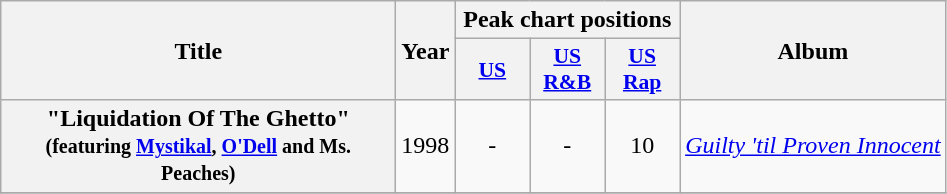<table class="wikitable plainrowheaders" style="text-align:center;">
<tr>
<th scope="col" rowspan="2" style="width:16em;">Title</th>
<th scope="col" rowspan="2">Year</th>
<th scope="col" colspan="3">Peak chart positions</th>
<th scope="col" rowspan="2">Album</th>
</tr>
<tr>
<th style="width:3em; font-size:90%"><a href='#'>US</a></th>
<th style="width:3em; font-size:90%"><a href='#'>US<br>R&B</a></th>
<th style="width:3em; font-size:90%"><a href='#'>US<br>Rap</a></th>
</tr>
<tr>
<th scope="row">"Liquidation Of The Ghetto"<br><small>(featuring <a href='#'>Mystikal</a>, <a href='#'>O'Dell</a> and Ms. Peaches)</small></th>
<td>1998</td>
<td>-</td>
<td>-</td>
<td>10</td>
<td><em><a href='#'>Guilty 'til Proven Innocent</a></em></td>
</tr>
<tr>
</tr>
</table>
